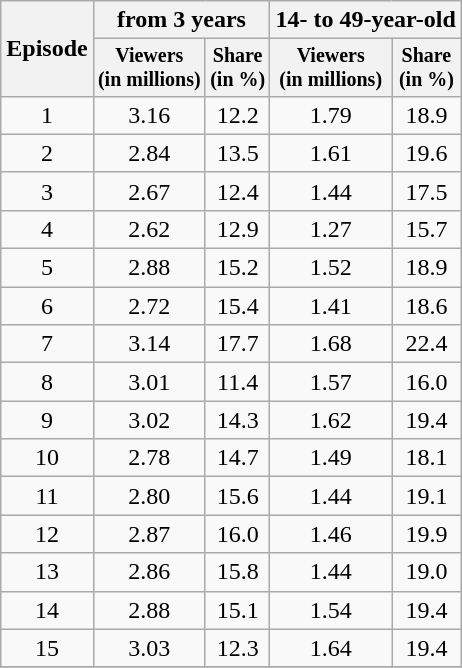<table class="wikitable" style="text-align:center">
<tr>
<th align="center" rowspan=2>Episode</th>
<th align="center" colspan=2>from 3 years</th>
<th align="center" colspan=2>14- to 49-year-old</th>
</tr>
<tr>
<th style="font-size:smaller">Viewers<br>(in millions)</th>
<th style="font-size:smaller">Share<br>(in %)</th>
<th style="font-size:smaller">Viewers<br>(in millions)</th>
<th style="font-size:smaller">Share<br>(in %)</th>
</tr>
<tr>
<td>1</td>
<td>3.16</td>
<td>12.2</td>
<td>1.79</td>
<td>18.9</td>
</tr>
<tr>
<td>2</td>
<td>2.84</td>
<td>13.5</td>
<td>1.61</td>
<td>19.6</td>
</tr>
<tr>
<td>3</td>
<td>2.67</td>
<td>12.4</td>
<td>1.44</td>
<td>17.5</td>
</tr>
<tr>
<td>4</td>
<td>2.62</td>
<td>12.9</td>
<td>1.27</td>
<td>15.7</td>
</tr>
<tr>
<td>5</td>
<td>2.88</td>
<td>15.2</td>
<td>1.52</td>
<td>18.9</td>
</tr>
<tr>
<td>6</td>
<td>2.72</td>
<td>15.4</td>
<td>1.41</td>
<td>18.6</td>
</tr>
<tr>
<td>7</td>
<td>3.14</td>
<td>17.7</td>
<td>1.68</td>
<td>22.4</td>
</tr>
<tr>
<td>8</td>
<td>3.01</td>
<td>11.4</td>
<td>1.57</td>
<td>16.0</td>
</tr>
<tr>
<td>9</td>
<td>3.02</td>
<td>14.3</td>
<td>1.62</td>
<td>19.4</td>
</tr>
<tr>
<td>10</td>
<td>2.78</td>
<td>14.7</td>
<td>1.49</td>
<td>18.1</td>
</tr>
<tr>
<td>11</td>
<td>2.80</td>
<td>15.6</td>
<td>1.44</td>
<td>19.1</td>
</tr>
<tr>
<td>12</td>
<td>2.87</td>
<td>16.0</td>
<td>1.46</td>
<td>19.9</td>
</tr>
<tr>
<td>13</td>
<td>2.86</td>
<td>15.8</td>
<td>1.44</td>
<td>19.0</td>
</tr>
<tr>
<td>14</td>
<td>2.88</td>
<td>15.1</td>
<td>1.54</td>
<td>19.4</td>
</tr>
<tr>
<td>15</td>
<td>3.03</td>
<td>12.3</td>
<td>1.64</td>
<td>19.4</td>
</tr>
<tr>
</tr>
</table>
